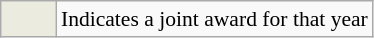<table class="wikitable" style="font-size:90%">
<tr>
<td bgcolor="#EBEBE0" width=30></td>
<td>Indicates a joint award for that year</td>
</tr>
</table>
